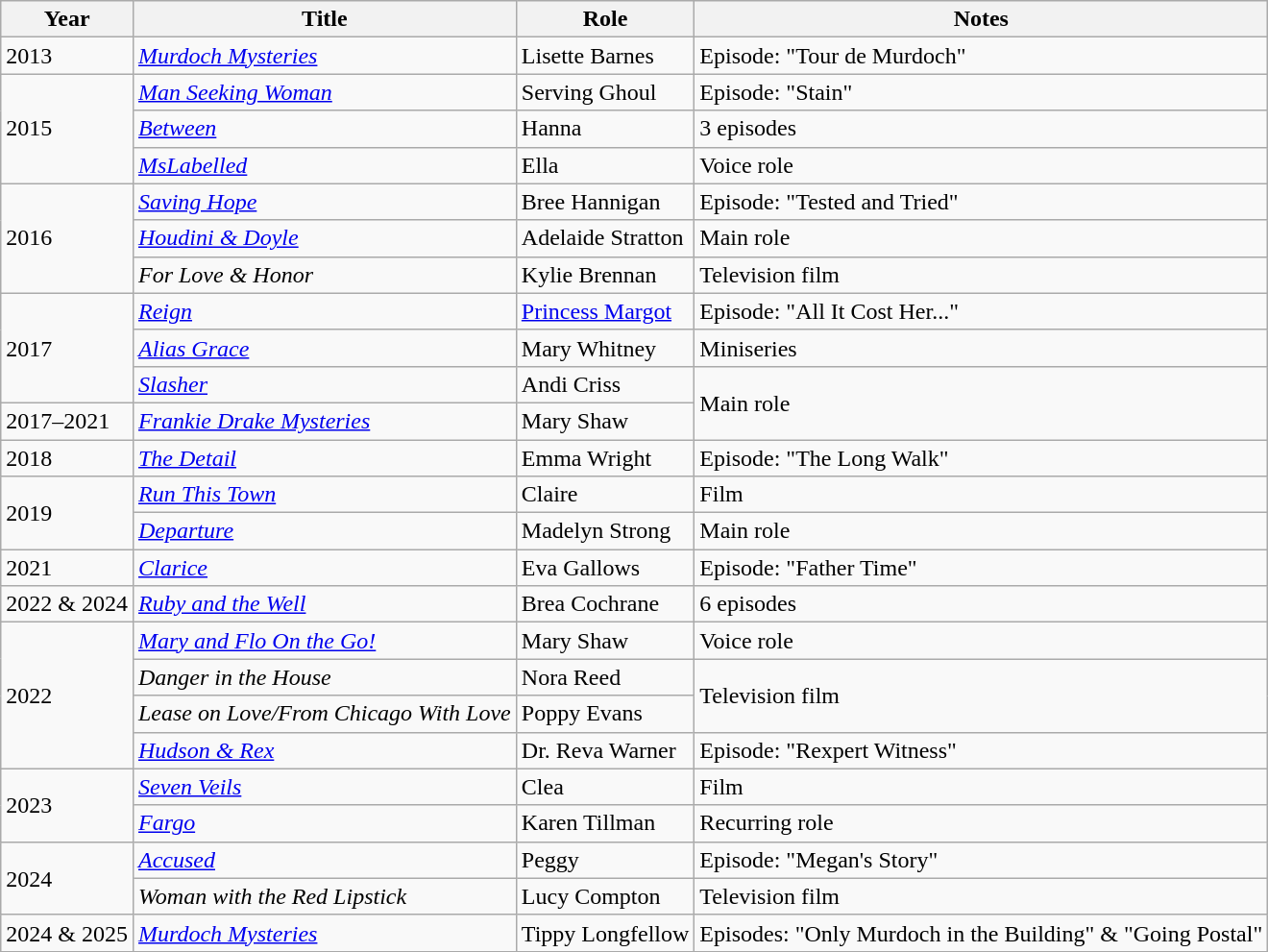<table class="wikitable sortable">
<tr>
<th>Year</th>
<th>Title</th>
<th>Role</th>
<th class="unsortable">Notes</th>
</tr>
<tr>
<td>2013</td>
<td><em><a href='#'>Murdoch Mysteries</a></em></td>
<td>Lisette Barnes</td>
<td>Episode: "Tour de Murdoch"</td>
</tr>
<tr>
<td rowspan=3>2015</td>
<td><em><a href='#'>Man Seeking Woman</a></em></td>
<td>Serving Ghoul</td>
<td>Episode: "Stain"</td>
</tr>
<tr>
<td><em><a href='#'>Between</a></em></td>
<td>Hanna</td>
<td>3 episodes</td>
</tr>
<tr>
<td><em><a href='#'>MsLabelled</a></em></td>
<td>Ella</td>
<td>Voice role</td>
</tr>
<tr>
<td rowspan=3>2016</td>
<td><em><a href='#'>Saving Hope</a></em></td>
<td>Bree Hannigan</td>
<td>Episode: "Tested and Tried"</td>
</tr>
<tr>
<td><em><a href='#'>Houdini & Doyle</a></em></td>
<td>Adelaide Stratton</td>
<td>Main role</td>
</tr>
<tr>
<td><em>For Love & Honor</em></td>
<td>Kylie Brennan</td>
<td>Television film</td>
</tr>
<tr>
<td rowspan=3>2017</td>
<td><em><a href='#'>Reign</a></em></td>
<td><a href='#'>Princess Margot</a></td>
<td>Episode: "All It Cost Her..."</td>
</tr>
<tr>
<td><em><a href='#'>Alias Grace</a></em></td>
<td>Mary Whitney</td>
<td>Miniseries</td>
</tr>
<tr>
<td><em><a href='#'>Slasher</a></em></td>
<td>Andi Criss</td>
<td rowspan=2>Main role</td>
</tr>
<tr>
<td>2017–2021</td>
<td><em><a href='#'>Frankie Drake Mysteries</a></em></td>
<td>Mary Shaw</td>
</tr>
<tr>
<td>2018</td>
<td data-sort-value="Detail, The"><em><a href='#'>The Detail</a></em></td>
<td>Emma Wright</td>
<td>Episode: "The Long Walk"</td>
</tr>
<tr>
<td rowspan=2>2019</td>
<td><em><a href='#'>Run This Town</a></em></td>
<td>Claire</td>
<td>Film</td>
</tr>
<tr>
<td><em><a href='#'>Departure</a></em></td>
<td>Madelyn Strong</td>
<td>Main role</td>
</tr>
<tr>
<td>2021</td>
<td><em><a href='#'>Clarice</a></em></td>
<td>Eva Gallows</td>
<td>Episode: "Father Time"</td>
</tr>
<tr>
<td>2022 & 2024</td>
<td><em><a href='#'>Ruby and the Well</a></em></td>
<td>Brea Cochrane</td>
<td>6 episodes</td>
</tr>
<tr>
<td rowspan=4>2022</td>
<td><em><a href='#'>Mary and Flo On the Go!</a></em></td>
<td>Mary Shaw</td>
<td>Voice role</td>
</tr>
<tr>
<td><em>Danger in the House</em></td>
<td>Nora Reed</td>
<td rowspan=2>Television film</td>
</tr>
<tr>
<td><em>Lease on Love/From Chicago With Love</em></td>
<td>Poppy Evans</td>
</tr>
<tr>
<td><em><a href='#'>Hudson & Rex</a></em></td>
<td>Dr. Reva Warner</td>
<td>Episode: "Rexpert Witness"</td>
</tr>
<tr>
<td rowspan=2>2023</td>
<td><em><a href='#'>Seven Veils</a></em></td>
<td>Clea</td>
<td>Film</td>
</tr>
<tr>
<td><em><a href='#'>Fargo</a></em></td>
<td>Karen Tillman</td>
<td>Recurring role</td>
</tr>
<tr>
<td rowspan=2>2024</td>
<td><em><a href='#'>Accused</a></em></td>
<td>Peggy</td>
<td>Episode: "Megan's Story"</td>
</tr>
<tr>
<td><em>Woman with the Red Lipstick</em></td>
<td>Lucy Compton</td>
<td>Television film</td>
</tr>
<tr>
<td>2024 & 2025</td>
<td><em><a href='#'>Murdoch Mysteries</a></em></td>
<td>Tippy Longfellow</td>
<td>Episodes: "Only Murdoch in the Building" & "Going Postal"</td>
</tr>
<tr>
</tr>
</table>
